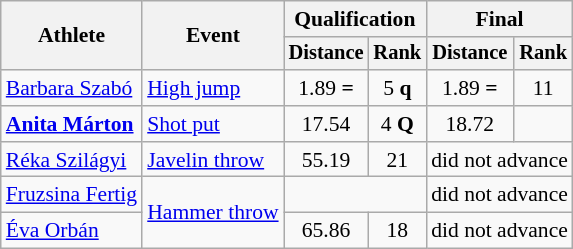<table class="wikitable" style="font-size:90%">
<tr>
<th rowspan=2>Athlete</th>
<th rowspan=2>Event</th>
<th colspan=2>Qualification</th>
<th colspan=2>Final</th>
</tr>
<tr style="font-size:95%">
<th>Distance</th>
<th>Rank</th>
<th>Distance</th>
<th>Rank</th>
</tr>
<tr align=center>
<td align=left><a href='#'>Barbara Szabó</a></td>
<td style="text-align:left;"><a href='#'>High jump</a></td>
<td>1.89 <strong>=</strong></td>
<td>5 <strong>q</strong></td>
<td>1.89 <strong>=</strong></td>
<td>11</td>
</tr>
<tr align=center>
<td align=left><strong><a href='#'>Anita Márton</a></strong></td>
<td style="text-align:left;"><a href='#'>Shot put</a></td>
<td>17.54</td>
<td>4 <strong>Q</strong></td>
<td>18.72</td>
<td></td>
</tr>
<tr align=center>
<td align=left><a href='#'>Réka Szilágyi</a></td>
<td style="text-align:left;"><a href='#'>Javelin throw</a></td>
<td>55.19</td>
<td>21</td>
<td colspan=2>did not advance</td>
</tr>
<tr align=center>
<td align=left><a href='#'>Fruzsina Fertig</a></td>
<td style="text-align:left;" rowspan=2><a href='#'>Hammer throw</a></td>
<td colspan=2></td>
<td colspan=2>did not advance</td>
</tr>
<tr align=center>
<td align=left><a href='#'>Éva Orbán</a></td>
<td>65.86</td>
<td>18</td>
<td colspan=2>did not advance</td>
</tr>
</table>
